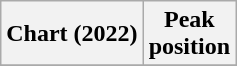<table class="wikitable sortable plainrowheaders" style="text-align:center">
<tr>
<th scope="col">Chart (2022)</th>
<th scope="col">Peak<br>position</th>
</tr>
<tr>
</tr>
</table>
